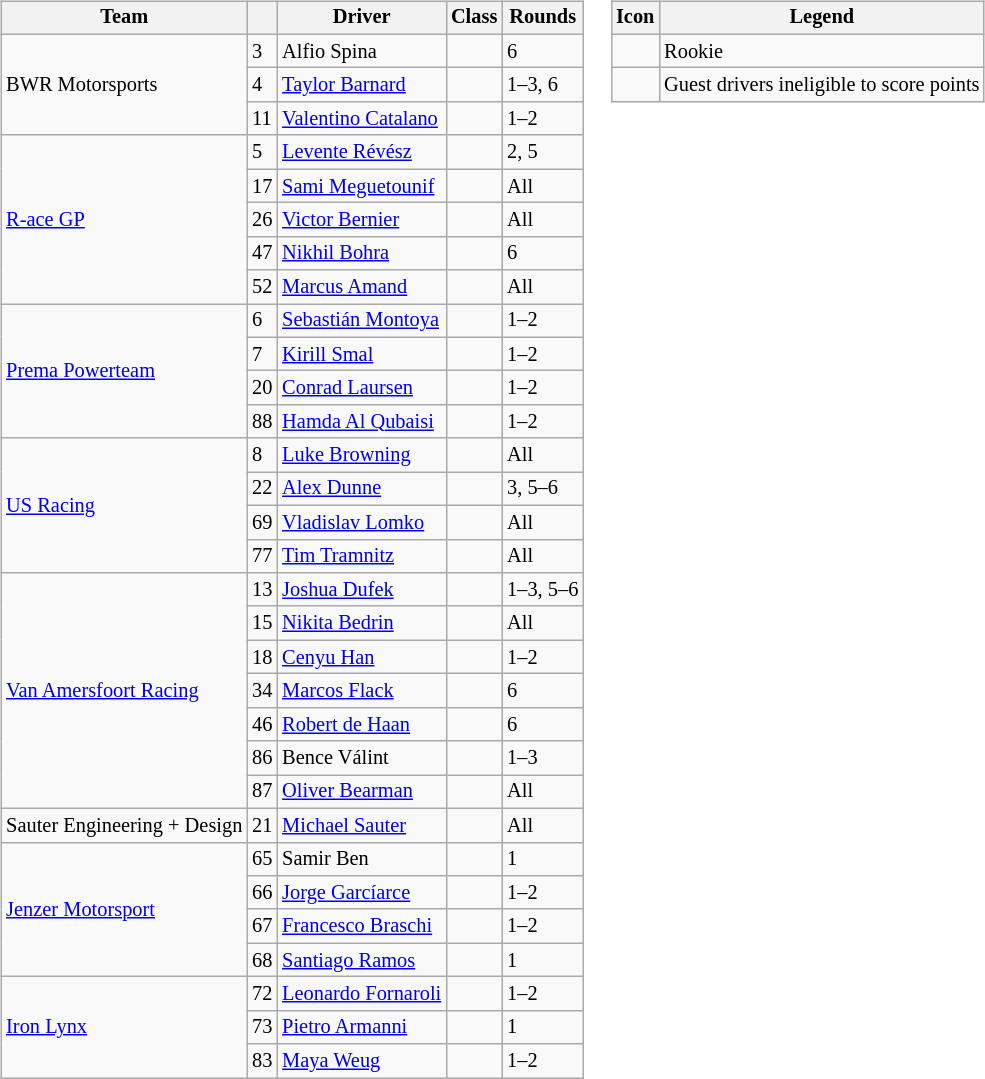<table>
<tr>
<td><br><table class="wikitable" style="font-size: 85%;">
<tr>
<th>Team</th>
<th></th>
<th>Driver</th>
<th>Class</th>
<th>Rounds</th>
</tr>
<tr>
<td rowspan=3> BWR Motorsports</td>
<td>3</td>
<td> Alfio Spina</td>
<td style="text-align:center"></td>
<td>6</td>
</tr>
<tr>
<td>4</td>
<td> <a href='#'>Taylor Barnard</a></td>
<td></td>
<td>1–3, 6</td>
</tr>
<tr>
<td>11</td>
<td> <a href='#'>Valentino Catalano</a></td>
<td></td>
<td>1–2</td>
</tr>
<tr>
<td rowspan=5> <a href='#'>R-ace GP</a></td>
<td>5</td>
<td> <a href='#'>Levente Révész</a></td>
<td style="text-align:center"> </td>
<td>2, 5</td>
</tr>
<tr>
<td>17</td>
<td> <a href='#'>Sami Meguetounif</a></td>
<td></td>
<td>All</td>
</tr>
<tr>
<td>26</td>
<td> <a href='#'>Victor Bernier</a></td>
<td></td>
<td>All</td>
</tr>
<tr>
<td>47</td>
<td> <a href='#'>Nikhil Bohra</a></td>
<td style="text-align:center"></td>
<td>6</td>
</tr>
<tr>
<td>52</td>
<td> <a href='#'>Marcus Amand</a></td>
<td style="text-align:center"></td>
<td>All</td>
</tr>
<tr>
<td rowspan=4> <a href='#'>Prema Powerteam</a></td>
<td>6</td>
<td nowrap> <a href='#'>Sebastián Montoya</a></td>
<td></td>
<td>1–2</td>
</tr>
<tr>
<td>7</td>
<td> <a href='#'>Kirill Smal</a></td>
<td></td>
<td>1–2</td>
</tr>
<tr>
<td>20</td>
<td> <a href='#'>Conrad Laursen</a></td>
<td></td>
<td>1–2</td>
</tr>
<tr>
<td>88</td>
<td> <a href='#'>Hamda Al Qubaisi</a></td>
<td></td>
<td>1–2</td>
</tr>
<tr>
<td rowspan=4> <a href='#'>US Racing</a></td>
<td>8</td>
<td> <a href='#'>Luke Browning</a></td>
<td></td>
<td>All</td>
</tr>
<tr>
<td>22</td>
<td> <a href='#'>Alex Dunne</a></td>
<td style="text-align:center"></td>
<td>3, 5–6</td>
</tr>
<tr>
<td>69</td>
<td> <a href='#'>Vladislav Lomko</a></td>
<td></td>
<td>All</td>
</tr>
<tr>
<td>77</td>
<td> <a href='#'>Tim Tramnitz</a></td>
<td></td>
<td>All</td>
</tr>
<tr>
<td rowspan=7 nowrap> <a href='#'>Van Amersfoort Racing</a></td>
<td>13</td>
<td> <a href='#'>Joshua Dufek</a></td>
<td></td>
<td>1–3, 5–6</td>
</tr>
<tr>
<td>15</td>
<td> <a href='#'>Nikita Bedrin</a></td>
<td style="text-align:center"></td>
<td>All</td>
</tr>
<tr>
<td>18</td>
<td> <a href='#'>Cenyu Han</a></td>
<td></td>
<td>1–2</td>
</tr>
<tr>
<td>34</td>
<td> <a href='#'>Marcos Flack</a></td>
<td style="text-align:center"></td>
<td>6</td>
</tr>
<tr>
<td>46</td>
<td> <a href='#'>Robert de Haan</a></td>
<td style="text-align:center"></td>
<td>6</td>
</tr>
<tr>
<td>86</td>
<td> Bence Válint</td>
<td></td>
<td>1–3</td>
</tr>
<tr>
<td>87</td>
<td> <a href='#'>Oliver Bearman</a></td>
<td></td>
<td>All</td>
</tr>
<tr>
<td nowrap> Sauter Engineering + Design</td>
<td>21</td>
<td> <a href='#'>Michael Sauter</a></td>
<td style="text-align:center"></td>
<td>All</td>
</tr>
<tr>
<td rowspan=4> <a href='#'>Jenzer Motorsport</a></td>
<td>65</td>
<td> Samir Ben</td>
<td style="text-align:center"> </td>
<td>1</td>
</tr>
<tr>
<td>66</td>
<td> <a href='#'>Jorge Garcíarce</a></td>
<td style="text-align:center"></td>
<td>1–2</td>
</tr>
<tr>
<td>67</td>
<td> <a href='#'>Francesco Braschi</a></td>
<td style="text-align:center"></td>
<td>1–2</td>
</tr>
<tr>
<td>68</td>
<td> <a href='#'>Santiago Ramos</a></td>
<td style="text-align:center"></td>
<td>1</td>
</tr>
<tr>
<td rowspan=3> <a href='#'>Iron Lynx</a></td>
<td>72</td>
<td> <a href='#'>Leonardo Fornaroli</a></td>
<td style="text-align:center"></td>
<td>1–2</td>
</tr>
<tr>
<td>73</td>
<td> <a href='#'>Pietro Armanni</a></td>
<td style="text-align:center"> </td>
<td>1</td>
</tr>
<tr>
<td>83</td>
<td> <a href='#'>Maya Weug</a></td>
<td style="text-align:center" nowrap> </td>
<td>1–2</td>
</tr>
</table>
</td>
<td style="vertical-align:top"><br><table class="wikitable" style="font-size: 85%;">
<tr>
<th>Icon</th>
<th>Legend</th>
</tr>
<tr>
<td style="text-align:center"></td>
<td>Rookie</td>
</tr>
<tr>
<td style="text-align:center"></td>
<td>Guest drivers ineligible to score points</td>
</tr>
</table>
</td>
</tr>
</table>
